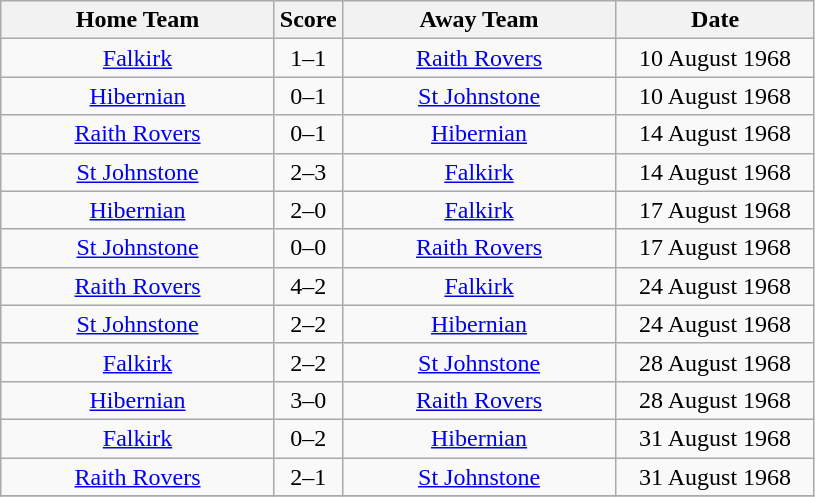<table class="wikitable" style="text-align:center;">
<tr>
<th width=175>Home Team</th>
<th width=20>Score</th>
<th width=175>Away Team</th>
<th width= 125>Date</th>
</tr>
<tr>
<td><a href='#'>Falkirk</a></td>
<td>1–1</td>
<td><a href='#'>Raith Rovers</a></td>
<td>10 August 1968</td>
</tr>
<tr>
<td><a href='#'>Hibernian</a></td>
<td>0–1</td>
<td><a href='#'>St Johnstone</a></td>
<td>10 August 1968</td>
</tr>
<tr>
<td><a href='#'>Raith Rovers</a></td>
<td>0–1</td>
<td><a href='#'>Hibernian</a></td>
<td>14 August 1968</td>
</tr>
<tr>
<td><a href='#'>St Johnstone</a></td>
<td>2–3</td>
<td><a href='#'>Falkirk</a></td>
<td>14 August 1968</td>
</tr>
<tr>
<td><a href='#'>Hibernian</a></td>
<td>2–0</td>
<td><a href='#'>Falkirk</a></td>
<td>17 August 1968</td>
</tr>
<tr>
<td><a href='#'>St Johnstone</a></td>
<td>0–0</td>
<td><a href='#'>Raith Rovers</a></td>
<td>17 August 1968</td>
</tr>
<tr>
<td><a href='#'>Raith Rovers</a></td>
<td>4–2</td>
<td><a href='#'>Falkirk</a></td>
<td>24 August 1968</td>
</tr>
<tr>
<td><a href='#'>St Johnstone</a></td>
<td>2–2</td>
<td><a href='#'>Hibernian</a></td>
<td>24 August 1968</td>
</tr>
<tr>
<td><a href='#'>Falkirk</a></td>
<td>2–2</td>
<td><a href='#'>St Johnstone</a></td>
<td>28 August 1968</td>
</tr>
<tr>
<td><a href='#'>Hibernian</a></td>
<td>3–0</td>
<td><a href='#'>Raith Rovers</a></td>
<td>28 August 1968</td>
</tr>
<tr>
<td><a href='#'>Falkirk</a></td>
<td>0–2</td>
<td><a href='#'>Hibernian</a></td>
<td>31 August 1968</td>
</tr>
<tr>
<td><a href='#'>Raith Rovers</a></td>
<td>2–1</td>
<td><a href='#'>St Johnstone</a></td>
<td>31 August 1968</td>
</tr>
<tr>
</tr>
</table>
